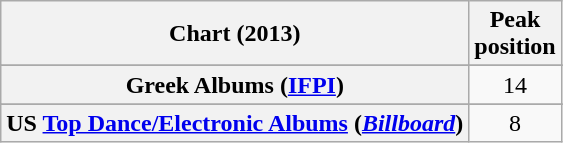<table class="wikitable sortable plainrowheaders" style="text-align:center">
<tr>
<th scope="col">Chart (2013)</th>
<th scope="col">Peak<br>position</th>
</tr>
<tr>
</tr>
<tr>
</tr>
<tr>
</tr>
<tr>
</tr>
<tr>
<th scope="row">Greek Albums (<a href='#'>IFPI</a>)</th>
<td>14</td>
</tr>
<tr>
</tr>
<tr>
</tr>
<tr>
</tr>
<tr>
</tr>
<tr>
</tr>
<tr>
</tr>
<tr>
<th scope="row">US <a href='#'>Top Dance/Electronic Albums</a> (<em><a href='#'>Billboard</a></em>)</th>
<td>8</td>
</tr>
</table>
